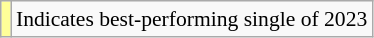<table class="wikitable" style="font-size:90%;">
<tr>
<td style="background-color:#FFFF99"></td>
<td>Indicates best-performing single of 2023</td>
</tr>
</table>
